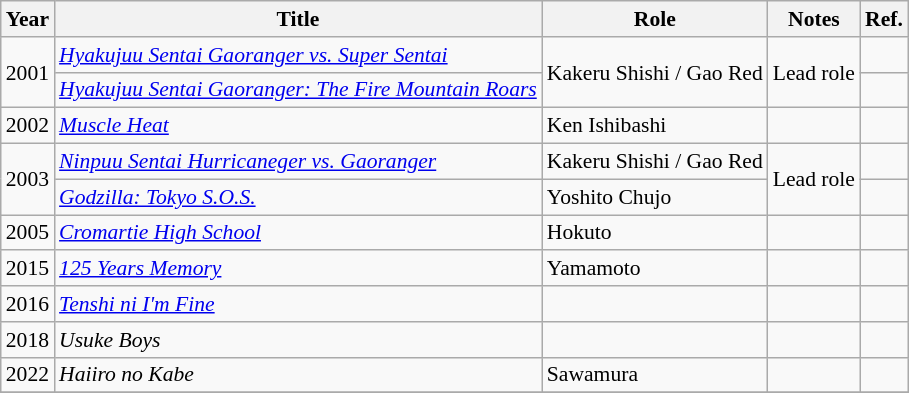<table class="wikitable" style="font-size: 90%;">
<tr>
<th>Year</th>
<th>Title</th>
<th>Role</th>
<th>Notes</th>
<th>Ref.</th>
</tr>
<tr>
<td rowspan="2">2001</td>
<td><em><a href='#'>Hyakujuu Sentai Gaoranger vs. Super Sentai</a></em></td>
<td rowspan="2">Kakeru Shishi / Gao Red</td>
<td rowspan="2">Lead role</td>
<td></td>
</tr>
<tr>
<td><em><a href='#'>Hyakujuu Sentai Gaoranger: The Fire Mountain Roars</a></em></td>
<td></td>
</tr>
<tr>
<td>2002</td>
<td><em><a href='#'>Muscle Heat</a></em></td>
<td>Ken Ishibashi</td>
<td></td>
<td></td>
</tr>
<tr>
<td rowspan="2">2003</td>
<td><em><a href='#'>Ninpuu Sentai Hurricaneger vs. Gaoranger</a></em></td>
<td>Kakeru Shishi / Gao Red</td>
<td rowspan="2">Lead role</td>
<td></td>
</tr>
<tr>
<td><em><a href='#'>Godzilla: Tokyo S.O.S.</a></em></td>
<td>Yoshito Chujo</td>
<td></td>
</tr>
<tr>
<td>2005</td>
<td><em><a href='#'>Cromartie High School</a></em></td>
<td>Hokuto</td>
<td></td>
<td></td>
</tr>
<tr>
<td>2015</td>
<td><em><a href='#'>125 Years Memory</a></em></td>
<td>Yamamoto</td>
<td></td>
<td></td>
</tr>
<tr>
<td>2016</td>
<td><em><a href='#'>Tenshi ni I'm Fine</a></em></td>
<td></td>
<td></td>
<td></td>
</tr>
<tr>
<td>2018</td>
<td><em>Usuke Boys</em></td>
<td></td>
<td></td>
<td></td>
</tr>
<tr>
<td>2022</td>
<td><em>Haiiro no Kabe</em></td>
<td>Sawamura</td>
<td></td>
<td></td>
</tr>
<tr>
</tr>
</table>
